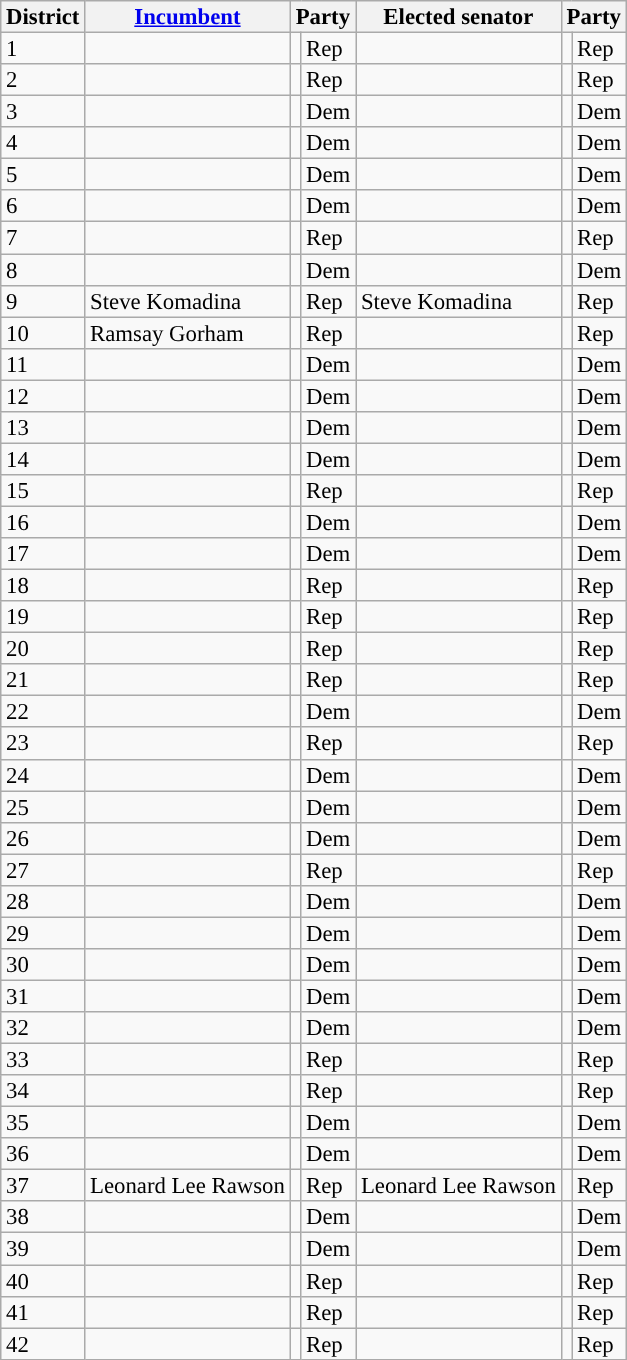<table class="wikitable sortable" style="font-size:95%;line-height:14px;">
<tr>
<th>District</th>
<th><a href='#'>Incumbent</a></th>
<th colspan=2>Party</th>
<th>Elected senator</th>
<th colspan=2>Party</th>
</tr>
<tr>
<td>1</td>
<td></td>
<td style="background:"></td>
<td>Rep</td>
<td></td>
<td style="background:"></td>
<td>Rep</td>
</tr>
<tr>
<td>2</td>
<td></td>
<td style="background:"></td>
<td>Rep</td>
<td><em></em></td>
<td style="background:"></td>
<td>Rep</td>
</tr>
<tr>
<td>3</td>
<td></td>
<td style="background:"></td>
<td>Dem</td>
<td></td>
<td style="background:"></td>
<td>Dem</td>
</tr>
<tr>
<td>4</td>
<td></td>
<td style="background:"></td>
<td>Dem</td>
<td></td>
<td style="background:"></td>
<td>Dem</td>
</tr>
<tr>
<td>5</td>
<td></td>
<td style="background:"></td>
<td>Dem</td>
<td></td>
<td style="background:"></td>
<td>Dem</td>
</tr>
<tr>
<td>6</td>
<td></td>
<td style="background:"></td>
<td>Dem</td>
<td></td>
<td style="background:"></td>
<td>Dem</td>
</tr>
<tr>
<td>7</td>
<td></td>
<td style="background:"></td>
<td>Rep</td>
<td></td>
<td style="background:"></td>
<td>Rep</td>
</tr>
<tr>
<td>8</td>
<td></td>
<td style="background:"></td>
<td>Dem</td>
<td></td>
<td style="background:"></td>
<td>Dem</td>
</tr>
<tr>
<td>9</td>
<td>Steve Komadina</td>
<td style="background:"></td>
<td>Rep</td>
<td>Steve Komadina</td>
<td style="background:"></td>
<td>Rep</td>
</tr>
<tr>
<td>10</td>
<td>Ramsay Gorham</td>
<td style="background:"></td>
<td>Rep</td>
<td><em></em></td>
<td style="background:"></td>
<td>Rep</td>
</tr>
<tr>
<td>11</td>
<td></td>
<td style="background:"></td>
<td>Dem</td>
<td></td>
<td style="background:"></td>
<td>Dem</td>
</tr>
<tr>
<td>12</td>
<td></td>
<td style="background:"></td>
<td>Dem</td>
<td><em></em></td>
<td style="background:"></td>
<td>Dem</td>
</tr>
<tr>
<td>13</td>
<td></td>
<td style="background:"></td>
<td>Dem</td>
<td></td>
<td style="background:"></td>
<td>Dem</td>
</tr>
<tr>
<td>14</td>
<td></td>
<td style="background:"></td>
<td>Dem</td>
<td><em></em></td>
<td style="background:"></td>
<td>Dem</td>
</tr>
<tr>
<td>15</td>
<td></td>
<td style="background:"></td>
<td>Rep</td>
<td></td>
<td style="background:"></td>
<td>Rep</td>
</tr>
<tr>
<td>16</td>
<td></td>
<td style="background:"></td>
<td>Dem</td>
<td></td>
<td style="background:"></td>
<td>Dem</td>
</tr>
<tr>
<td>17</td>
<td></td>
<td style="background:"></td>
<td>Dem</td>
<td></td>
<td style="background:"></td>
<td>Dem</td>
</tr>
<tr>
<td>18</td>
<td></td>
<td style="background:"></td>
<td>Rep</td>
<td></td>
<td style="background:"></td>
<td>Rep</td>
</tr>
<tr>
<td>19</td>
<td></td>
<td style="background:"></td>
<td>Rep</td>
<td></td>
<td style="background:"></td>
<td>Rep</td>
</tr>
<tr>
<td>20</td>
<td></td>
<td style="background:"></td>
<td>Rep</td>
<td></td>
<td style="background:"></td>
<td>Rep</td>
</tr>
<tr>
<td>21</td>
<td></td>
<td style="background:"></td>
<td>Rep</td>
<td></td>
<td style="background:"></td>
<td>Rep</td>
</tr>
<tr>
<td>22</td>
<td></td>
<td style="background:"></td>
<td>Dem</td>
<td></td>
<td style="background:"></td>
<td>Dem</td>
</tr>
<tr>
<td>23</td>
<td></td>
<td style="background:"></td>
<td>Rep</td>
<td></td>
<td style="background:"></td>
<td>Rep</td>
</tr>
<tr>
<td>24</td>
<td></td>
<td style="background:"></td>
<td>Dem</td>
<td></td>
<td style="background:"></td>
<td>Dem</td>
</tr>
<tr>
<td>25</td>
<td></td>
<td style="background:"></td>
<td>Dem</td>
<td><em></em></td>
<td style="background:"></td>
<td>Dem</td>
</tr>
<tr>
<td>26</td>
<td></td>
<td style="background:"></td>
<td>Dem</td>
<td></td>
<td style="background:"></td>
<td>Dem</td>
</tr>
<tr>
<td>27</td>
<td></td>
<td style="background:"></td>
<td>Rep</td>
<td></td>
<td style="background:"></td>
<td>Rep</td>
</tr>
<tr>
<td>28</td>
<td></td>
<td style="background:"></td>
<td>Dem</td>
<td></td>
<td style="background:"></td>
<td>Dem</td>
</tr>
<tr>
<td>29</td>
<td></td>
<td style="background:"></td>
<td>Dem</td>
<td></td>
<td style="background:"></td>
<td>Dem</td>
</tr>
<tr>
<td>30</td>
<td></td>
<td style="background:"></td>
<td>Dem</td>
<td></td>
<td style="background:"></td>
<td>Dem</td>
</tr>
<tr>
<td>31</td>
<td></td>
<td style="background:"></td>
<td>Dem</td>
<td></td>
<td style="background:"></td>
<td>Dem</td>
</tr>
<tr>
<td>32</td>
<td></td>
<td style="background:"></td>
<td>Dem</td>
<td></td>
<td style="background:"></td>
<td>Dem</td>
</tr>
<tr>
<td>33</td>
<td></td>
<td style="background:"></td>
<td>Rep</td>
<td></td>
<td style="background:"></td>
<td>Rep</td>
</tr>
<tr>
<td>34</td>
<td></td>
<td style="background:"></td>
<td>Rep</td>
<td><em></em></td>
<td style="background:"></td>
<td>Rep</td>
</tr>
<tr>
<td>35</td>
<td></td>
<td style="background:"></td>
<td>Dem</td>
<td></td>
<td style="background:"></td>
<td>Dem</td>
</tr>
<tr>
<td>36</td>
<td></td>
<td style="background:"></td>
<td>Dem</td>
<td></td>
<td style="background:"></td>
<td>Dem</td>
</tr>
<tr>
<td>37</td>
<td>Leonard Lee Rawson</td>
<td style="background:"></td>
<td>Rep</td>
<td>Leonard Lee Rawson</td>
<td style="background:"></td>
<td>Rep</td>
</tr>
<tr>
<td>38</td>
<td></td>
<td style="background:"></td>
<td>Dem</td>
<td></td>
<td style="background:"></td>
<td>Dem</td>
</tr>
<tr>
<td>39</td>
<td></td>
<td style="background:"></td>
<td>Dem</td>
<td></td>
<td style="background:"></td>
<td>Dem</td>
</tr>
<tr>
<td>40</td>
<td></td>
<td style="background:"></td>
<td>Rep</td>
<td></td>
<td style="background:"></td>
<td>Rep</td>
</tr>
<tr>
<td>41</td>
<td></td>
<td style="background:"></td>
<td>Rep</td>
<td></td>
<td style="background:"></td>
<td>Rep</td>
</tr>
<tr>
<td>42</td>
<td></td>
<td style="background:"></td>
<td>Rep</td>
<td></td>
<td style="background:"></td>
<td>Rep</td>
</tr>
</table>
